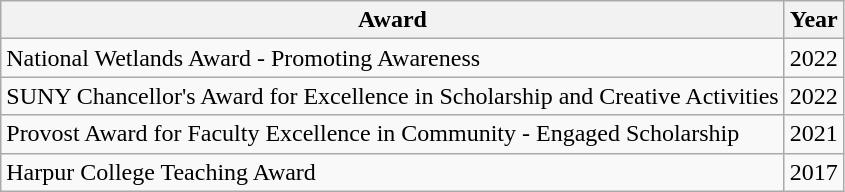<table class="wikitable">
<tr>
<th>Award</th>
<th>Year</th>
</tr>
<tr>
<td>National Wetlands Award - Promoting Awareness</td>
<td>2022</td>
</tr>
<tr>
<td>SUNY Chancellor's Award for Excellence in Scholarship and Creative Activities</td>
<td>2022</td>
</tr>
<tr>
<td>Provost Award for Faculty Excellence in Community - Engaged Scholarship</td>
<td>2021</td>
</tr>
<tr>
<td>Harpur College Teaching Award</td>
<td>2017</td>
</tr>
</table>
